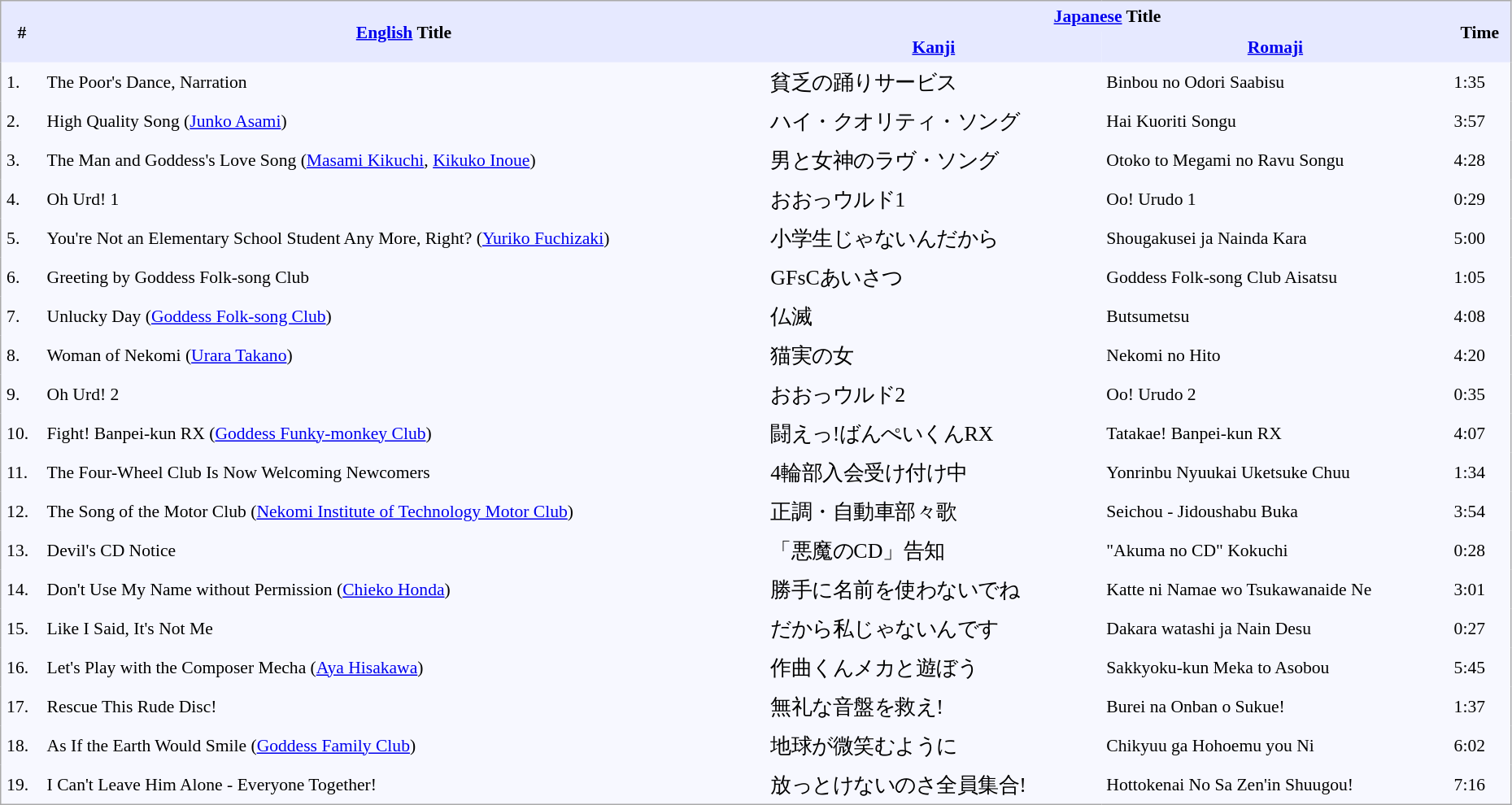<table border="0" cellpadding="4" cellspacing="0"  style="border:1px #aaa solid; border-collapse:collapse; padding:0.2em; margin:0 1em 1em; background:#f7f8ff; font-size:0.9em; width:98%;">
<tr style="vertical-align:middle; background:#e6e9ff;">
<th rowspan="2">#</th>
<th rowspan="2"><a href='#'>English</a> Title</th>
<th colspan="2"><a href='#'>Japanese</a> Title</th>
<th rowspan="2">Time</th>
</tr>
<tr style="background:#e6e9ff;">
<th><a href='#'>Kanji</a></th>
<th><a href='#'>Romaji</a></th>
</tr>
<tr>
<td>1.</td>
<td>The Poor's Dance, Narration</td>
<td style="font-size: 120%;">貧乏の踊りサービス</td>
<td>Binbou no Odori Saabisu</td>
<td>1:35</td>
</tr>
<tr>
<td>2.</td>
<td>High Quality Song (<a href='#'>Junko Asami</a>)</td>
<td style="font-size: 120%;">ハイ・クオリティ・ソング</td>
<td>Hai Kuoriti Songu</td>
<td>3:57</td>
</tr>
<tr>
<td>3.</td>
<td>The Man and Goddess's Love Song (<a href='#'>Masami Kikuchi</a>, <a href='#'>Kikuko Inoue</a>)</td>
<td style="font-size: 120%;">男と女神のラヴ・ソング</td>
<td>Otoko to Megami no Ravu Songu</td>
<td>4:28</td>
</tr>
<tr>
<td>4.</td>
<td>Oh Urd! 1</td>
<td style="font-size: 120%;">おおっウルド1</td>
<td>Oo! Urudo 1</td>
<td>0:29</td>
</tr>
<tr>
<td>5.</td>
<td>You're Not an Elementary School Student Any More, Right? (<a href='#'>Yuriko Fuchizaki</a>)</td>
<td style="font-size: 120%;">小学生じゃないんだから</td>
<td>Shougakusei ja Nainda Kara</td>
<td>5:00</td>
</tr>
<tr>
<td>6.</td>
<td>Greeting by Goddess Folk-song Club</td>
<td style="font-size: 120%;">GFsCあいさつ</td>
<td>Goddess Folk-song Club Aisatsu</td>
<td>1:05</td>
</tr>
<tr>
<td>7.</td>
<td>Unlucky Day (<a href='#'>Goddess Folk-song Club</a>)</td>
<td style="font-size: 120%;">仏滅</td>
<td>Butsumetsu</td>
<td>4:08</td>
</tr>
<tr>
<td>8.</td>
<td>Woman of Nekomi (<a href='#'>Urara Takano</a>)</td>
<td style="font-size: 120%;">猫実の女</td>
<td>Nekomi no Hito</td>
<td>4:20</td>
</tr>
<tr>
<td>9.</td>
<td>Oh Urd! 2</td>
<td style="font-size: 120%;">おおっウルド2</td>
<td>Oo! Urudo 2</td>
<td>0:35</td>
</tr>
<tr>
<td>10.</td>
<td>Fight! Banpei-kun RX (<a href='#'>Goddess Funky-monkey Club</a>)</td>
<td style="font-size: 120%;">闘えっ!ばんぺいくんRX</td>
<td>Tatakae! Banpei-kun RX</td>
<td>4:07</td>
</tr>
<tr>
<td>11.</td>
<td>The Four-Wheel Club Is Now Welcoming Newcomers</td>
<td style="font-size: 120%;">4輪部入会受け付け中</td>
<td>Yonrinbu Nyuukai Uketsuke Chuu</td>
<td>1:34</td>
</tr>
<tr>
<td>12.</td>
<td>The Song of the Motor Club (<a href='#'>Nekomi Institute of Technology Motor Club</a>)</td>
<td style="font-size: 120%;">正調・自動車部々歌</td>
<td>Seichou - Jidoushabu Buka</td>
<td>3:54</td>
</tr>
<tr>
<td>13.</td>
<td>Devil's CD Notice</td>
<td style="font-size: 120%;">「悪魔のCD」告知</td>
<td>"Akuma no CD" Kokuchi</td>
<td>0:28</td>
</tr>
<tr>
<td>14.</td>
<td>Don't Use My Name without Permission (<a href='#'>Chieko Honda</a>)</td>
<td style="font-size: 120%;">勝手に名前を使わないでね</td>
<td>Katte ni Namae wo Tsukawanaide Ne</td>
<td>3:01</td>
</tr>
<tr>
<td>15.</td>
<td>Like I Said, It's Not Me</td>
<td style="font-size: 120%;">だから私じゃないんです</td>
<td>Dakara watashi ja Nain Desu</td>
<td>0:27</td>
</tr>
<tr>
<td>16.</td>
<td>Let's Play with the Composer Mecha (<a href='#'>Aya Hisakawa</a>)</td>
<td style="font-size: 120%;">作曲くんメカと遊ぼう</td>
<td>Sakkyoku-kun Meka to Asobou</td>
<td>5:45</td>
</tr>
<tr>
<td>17.</td>
<td>Rescue This Rude Disc!</td>
<td style="font-size: 120%;">無礼な音盤を救え!</td>
<td>Burei na Onban o Sukue!</td>
<td>1:37</td>
</tr>
<tr>
<td>18.</td>
<td>As If the Earth Would Smile (<a href='#'>Goddess Family Club</a>)</td>
<td style="font-size: 120%;">地球が微笑むように</td>
<td>Chikyuu ga Hohoemu you Ni</td>
<td>6:02</td>
</tr>
<tr>
<td>19.</td>
<td>I Can't Leave Him Alone - Everyone Together!</td>
<td style="font-size: 120%;">放っとけないのさ全員集合!</td>
<td>Hottokenai No Sa Zen'in Shuugou!</td>
<td>7:16</td>
</tr>
</table>
